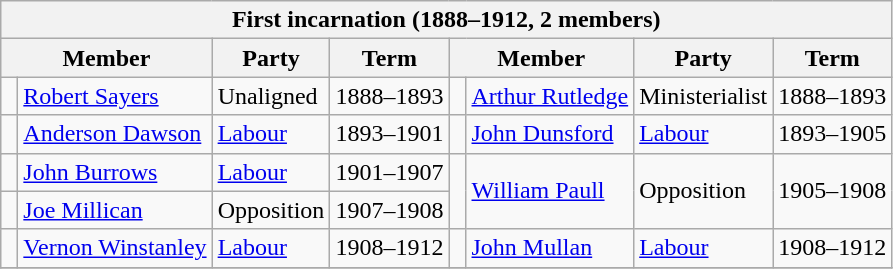<table class="wikitable">
<tr>
<th colspan="8">First incarnation (1888–1912, 2 members)</th>
</tr>
<tr>
<th colspan="2">Member</th>
<th>Party</th>
<th>Term</th>
<th colspan="2">Member</th>
<th>Party</th>
<th>Term</th>
</tr>
<tr>
<td> </td>
<td><a href='#'>Robert Sayers</a></td>
<td>Unaligned</td>
<td>1888–1893</td>
<td> </td>
<td><a href='#'>Arthur Rutledge</a></td>
<td>Ministerialist</td>
<td>1888–1893</td>
</tr>
<tr>
<td> </td>
<td><a href='#'>Anderson Dawson</a></td>
<td><a href='#'>Labour</a></td>
<td>1893–1901</td>
<td rowspan="2" > </td>
<td rowspan="2"><a href='#'>John Dunsford</a></td>
<td rowspan="2"><a href='#'>Labour</a></td>
<td rowspan="2">1893–1905</td>
</tr>
<tr>
<td rowspan="2" > </td>
<td rowspan="2"><a href='#'>John Burrows</a></td>
<td rowspan="2"><a href='#'>Labour</a></td>
<td rowspan="2">1901–1907</td>
</tr>
<tr>
<td rowspan="2" > </td>
<td rowspan="2"><a href='#'>William Paull</a></td>
<td rowspan="2">Opposition</td>
<td rowspan="2">1905–1908</td>
</tr>
<tr>
<td> </td>
<td><a href='#'>Joe Millican</a></td>
<td>Opposition</td>
<td>1907–1908</td>
</tr>
<tr>
<td> </td>
<td><a href='#'>Vernon Winstanley</a></td>
<td><a href='#'>Labour</a></td>
<td>1908–1912</td>
<td> </td>
<td><a href='#'>John Mullan</a></td>
<td><a href='#'>Labour</a></td>
<td>1908–1912</td>
</tr>
<tr>
</tr>
</table>
